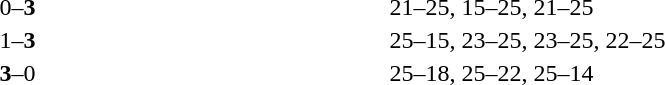<table>
<tr>
<th width=200></th>
<th width=80></th>
<th width=200></th>
<th width=220></th>
</tr>
<tr>
<td align=right></td>
<td align=center>0–<strong>3</strong></td>
<td><strong></strong></td>
<td>21–25, 15–25, 21–25</td>
</tr>
<tr>
<td align=right></td>
<td align=center>1–<strong>3</strong></td>
<td><strong></strong></td>
<td>25–15, 23–25, 23–25, 22–25</td>
</tr>
<tr>
<td align=right><strong></strong></td>
<td align=center><strong>3</strong>–0</td>
<td></td>
<td>25–18, 25–22, 25–14</td>
</tr>
</table>
